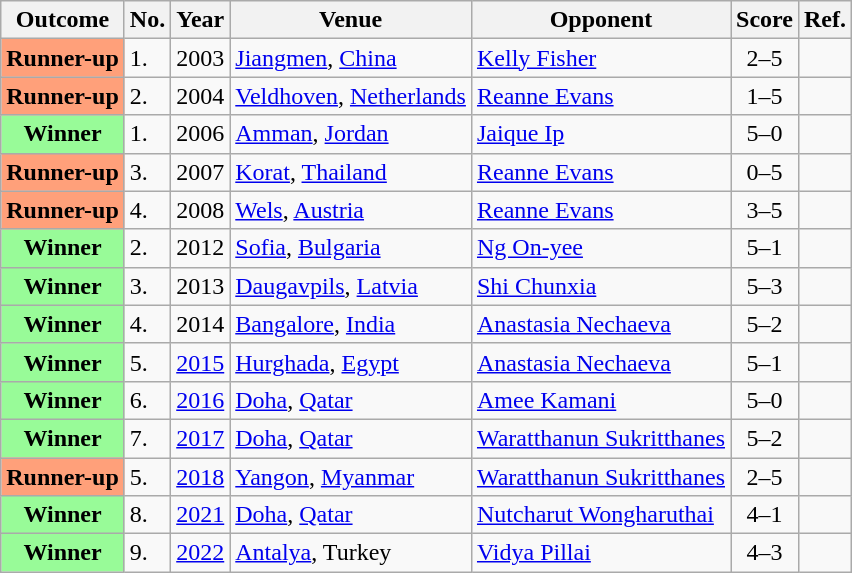<table class="wikitable">
<tr>
<th>Outcome</th>
<th>No.</th>
<th>Year</th>
<th>Venue</th>
<th>Opponent</th>
<th>Score</th>
<th>Ref.</th>
</tr>
<tr>
<th scope="row" style="background:#ffa07a;">Runner-up</th>
<td>1.</td>
<td align="center">2003</td>
<td> <a href='#'>Jiangmen</a>, <a href='#'>China</a></td>
<td> <a href='#'>Kelly Fisher</a></td>
<td align = "center">2–5</td>
<td></td>
</tr>
<tr>
<th scope="row" style="background:#ffa07a;">Runner-up</th>
<td>2.</td>
<td align="center">2004</td>
<td> <a href='#'>Veldhoven</a>, <a href='#'>Netherlands</a></td>
<td> <a href='#'>Reanne Evans</a></td>
<td align = "center">1–5</td>
<td></td>
</tr>
<tr>
<th scope="row" style="background:#98FB98">Winner</th>
<td>1.</td>
<td align="center">2006</td>
<td> <a href='#'>Amman</a>, <a href='#'>Jordan</a></td>
<td> <a href='#'>Jaique Ip</a></td>
<td align = "center">5–0</td>
<td></td>
</tr>
<tr>
<th scope="row" style="background:#ffa07a;">Runner-up</th>
<td>3.</td>
<td align="center">2007</td>
<td> <a href='#'>Korat</a>, <a href='#'>Thailand</a></td>
<td> <a href='#'>Reanne Evans</a></td>
<td align = "center">0–5</td>
<td></td>
</tr>
<tr>
<th scope="row" style="background:#ffa07a;">Runner-up</th>
<td>4.</td>
<td align="center">2008</td>
<td> <a href='#'>Wels</a>, <a href='#'>Austria</a></td>
<td> <a href='#'>Reanne Evans</a></td>
<td align = "center">3–5</td>
<td></td>
</tr>
<tr>
<th scope="row" style="background:#98FB98">Winner</th>
<td>2.</td>
<td align="center">2012</td>
<td> <a href='#'>Sofia</a>, <a href='#'>Bulgaria</a></td>
<td> <a href='#'>Ng On-yee</a></td>
<td align = "center">5–1</td>
<td></td>
</tr>
<tr>
<th scope="row" style="background:#98FB98">Winner</th>
<td>3.</td>
<td align="center">2013</td>
<td> <a href='#'>Daugavpils</a>, <a href='#'>Latvia</a></td>
<td> <a href='#'>Shi Chunxia</a></td>
<td align = "center">5–3</td>
<td></td>
</tr>
<tr>
<th scope="row" style="background:#98FB98">Winner</th>
<td>4.</td>
<td align="center">2014</td>
<td> <a href='#'>Bangalore</a>, <a href='#'>India</a></td>
<td> <a href='#'>Anastasia Nechaeva</a></td>
<td align = "center">5–2</td>
<td></td>
</tr>
<tr>
<th scope="row" style="background:#98FB98">Winner</th>
<td>5.</td>
<td align="center"><a href='#'>2015</a></td>
<td> <a href='#'>Hurghada</a>, <a href='#'>Egypt</a></td>
<td> <a href='#'>Anastasia Nechaeva</a></td>
<td align = "center">5–1</td>
<td></td>
</tr>
<tr>
<th scope="row" style="background:#98FB98">Winner</th>
<td>6.</td>
<td align="center"><a href='#'>2016</a></td>
<td> <a href='#'>Doha</a>, <a href='#'>Qatar</a></td>
<td> <a href='#'>Amee Kamani</a></td>
<td align = "center">5–0</td>
<td></td>
</tr>
<tr>
<th scope="row" style="background:#98FB98">Winner</th>
<td>7.</td>
<td align="center"><a href='#'>2017</a></td>
<td> <a href='#'>Doha</a>, <a href='#'>Qatar</a></td>
<td> <a href='#'>Waratthanun Sukritthanes</a></td>
<td align = "center">5–2</td>
<td></td>
</tr>
<tr>
<th scope="row" style="background:#ffa07a;">Runner-up</th>
<td>5.</td>
<td align="center"><a href='#'>2018</a></td>
<td> <a href='#'>Yangon</a>, <a href='#'>Myanmar</a></td>
<td> <a href='#'>Waratthanun Sukritthanes</a></td>
<td align = "center">2–5</td>
<td></td>
</tr>
<tr>
<th scope="row" style="background:#98FB98">Winner</th>
<td>8.</td>
<td align="center"><a href='#'>2021</a></td>
<td> <a href='#'>Doha</a>, <a href='#'>Qatar</a></td>
<td> <a href='#'>Nutcharut Wongharuthai</a></td>
<td align = "center">4–1</td>
<td></td>
</tr>
<tr>
<th scope="row" style="background:#98FB98">Winner</th>
<td>9.</td>
<td align = "center"><a href='#'>2022</a></td>
<td> <a href='#'>Antalya</a>, Turkey</td>
<td> <a href='#'>Vidya Pillai</a></td>
<td align = "center">4–3</td>
<td></td>
</tr>
</table>
